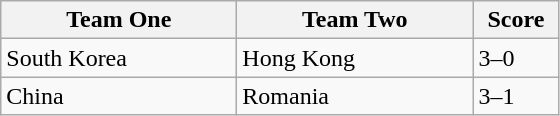<table class="wikitable">
<tr>
<th width=150>Team One</th>
<th width=150>Team Two</th>
<th width=50>Score</th>
</tr>
<tr>
<td>South Korea</td>
<td>Hong Kong</td>
<td>3–0</td>
</tr>
<tr>
<td>China</td>
<td>Romania</td>
<td>3–1</td>
</tr>
</table>
